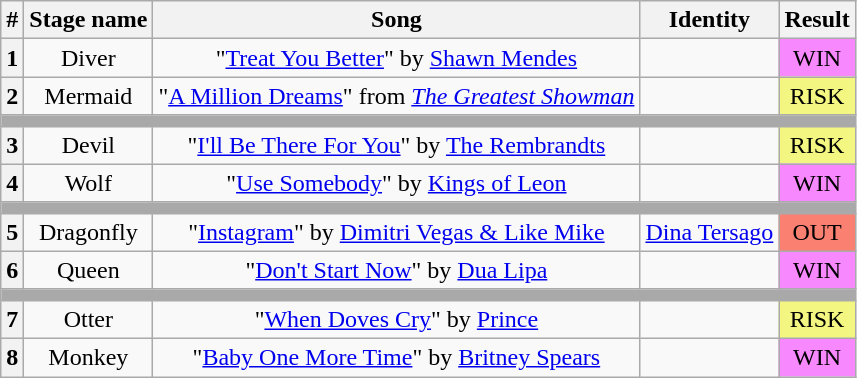<table class="wikitable plainrowheaders" style="text-align: center;">
<tr>
<th>#</th>
<th>Stage name</th>
<th>Song</th>
<th>Identity</th>
<th>Result</th>
</tr>
<tr>
<th>1</th>
<td>Diver</td>
<td>"<a href='#'>Treat You Better</a>" by <a href='#'>Shawn Mendes</a></td>
<td></td>
<td bgcolor=#F888FD>WIN</td>
</tr>
<tr>
<th>2</th>
<td>Mermaid</td>
<td>"<a href='#'>A Million Dreams</a>" from <em><a href='#'>The Greatest Showman</a></em></td>
<td></td>
<td bgcolor="#F3F781">RISK</td>
</tr>
<tr>
<td colspan="5" style="background:darkgray"></td>
</tr>
<tr>
<th>3</th>
<td>Devil</td>
<td>"<a href='#'>I'll Be There For You</a>" by <a href='#'>The Rembrandts</a></td>
<td></td>
<td bgcolor="#F3F781">RISK</td>
</tr>
<tr>
<th>4</th>
<td>Wolf</td>
<td>"<a href='#'>Use Somebody</a>" by <a href='#'>Kings of Leon</a></td>
<td></td>
<td bgcolor=#F888FD>WIN</td>
</tr>
<tr>
<td colspan="5" style="background:darkgray"></td>
</tr>
<tr>
<th>5</th>
<td>Dragonfly</td>
<td>"<a href='#'>Instagram</a>" by <a href='#'>Dimitri Vegas & Like Mike</a></td>
<td><a href='#'>Dina Tersago</a></td>
<td bgcolor=salmon>OUT</td>
</tr>
<tr>
<th>6</th>
<td>Queen</td>
<td>"<a href='#'>Don't Start Now</a>" by <a href='#'>Dua Lipa</a></td>
<td></td>
<td bgcolor=#F888FD>WIN</td>
</tr>
<tr>
<td colspan="5" style="background:darkgray"></td>
</tr>
<tr>
<th>7</th>
<td>Otter</td>
<td>"<a href='#'>When Doves Cry</a>" by <a href='#'>Prince</a></td>
<td></td>
<td bgcolor="#F3F781">RISK</td>
</tr>
<tr>
<th>8</th>
<td>Monkey</td>
<td>"<a href='#'>Baby One More Time</a>" by <a href='#'>Britney Spears</a></td>
<td></td>
<td bgcolor=#F888FD>WIN</td>
</tr>
</table>
